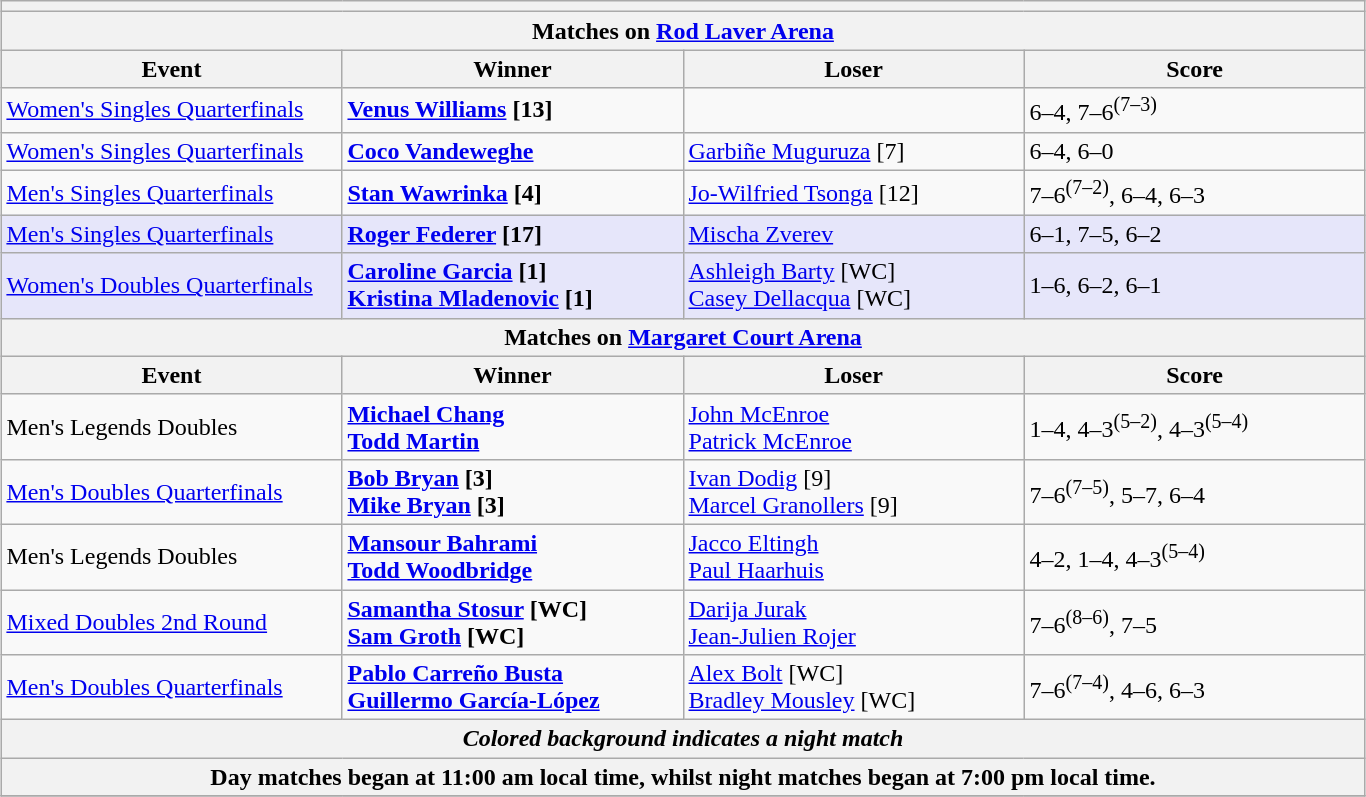<table class="wikitable collapsible uncollapsed" style="margin:1em auto;">
<tr>
<th colspan=4></th>
</tr>
<tr>
<th colspan=4><strong>Matches on <a href='#'>Rod Laver Arena</a></strong></th>
</tr>
<tr>
<th style="width:220px;">Event</th>
<th style="width:220px;">Winner</th>
<th style="width:220px;">Loser</th>
<th style="width:220px;">Score</th>
</tr>
<tr>
<td><a href='#'>Women's Singles Quarterfinals</a></td>
<td><strong> <a href='#'>Venus Williams</a> [13]</strong></td>
<td></td>
<td>6–4, 7–6<sup>(7–3)</sup></td>
</tr>
<tr>
<td><a href='#'>Women's Singles Quarterfinals</a></td>
<td><strong> <a href='#'>Coco Vandeweghe</a></strong></td>
<td> <a href='#'>Garbiñe Muguruza</a> [7]</td>
<td>6–4, 6–0</td>
</tr>
<tr>
<td><a href='#'>Men's Singles Quarterfinals</a></td>
<td><strong> <a href='#'>Stan Wawrinka</a> [4]</strong></td>
<td> <a href='#'>Jo-Wilfried Tsonga</a> [12]</td>
<td>7–6<sup>(7–2)</sup>, 6–4, 6–3</td>
</tr>
<tr bgcolor="lavender">
<td><a href='#'>Men's Singles Quarterfinals</a></td>
<td><strong> <a href='#'>Roger Federer</a> [17]</strong></td>
<td> <a href='#'>Mischa Zverev</a></td>
<td>6–1, 7–5, 6–2</td>
</tr>
<tr bgcolor="lavender">
<td><a href='#'>Women's Doubles Quarterfinals</a></td>
<td><strong> <a href='#'>Caroline Garcia</a> [1] <br>  <a href='#'>Kristina Mladenovic</a> [1]</strong></td>
<td> <a href='#'>Ashleigh Barty</a> [WC] <br>  <a href='#'>Casey Dellacqua</a> [WC]</td>
<td>1–6, 6–2, 6–1</td>
</tr>
<tr>
<th colspan=4><strong>Matches on <a href='#'>Margaret Court Arena</a></strong></th>
</tr>
<tr>
<th style="width:220px;">Event</th>
<th style="width:220px;">Winner</th>
<th style="width:220px;">Loser</th>
<th style="width:220px;">Score</th>
</tr>
<tr>
<td>Men's Legends Doubles</td>
<td><strong> <a href='#'>Michael Chang</a> <br>  <a href='#'>Todd Martin</a></strong></td>
<td> <a href='#'>John McEnroe</a> <br>  <a href='#'>Patrick McEnroe</a></td>
<td>1–4, 4–3<sup>(5–2)</sup>, 4–3<sup>(5–4)</sup></td>
</tr>
<tr>
<td><a href='#'>Men's Doubles Quarterfinals</a></td>
<td><strong> <a href='#'>Bob Bryan</a> [3]<br>  <a href='#'>Mike Bryan</a> [3]</strong></td>
<td> <a href='#'>Ivan Dodig</a> [9]<br>  <a href='#'>Marcel Granollers</a> [9]</td>
<td>7–6<sup>(7–5)</sup>, 5–7, 6–4</td>
</tr>
<tr>
<td>Men's Legends Doubles</td>
<td><strong> <a href='#'>Mansour Bahrami</a> <br>  <a href='#'>Todd Woodbridge</a></strong></td>
<td> <a href='#'>Jacco Eltingh</a> <br>  <a href='#'>Paul Haarhuis</a></td>
<td>4–2, 1–4, 4–3<sup>(5–4)</sup></td>
</tr>
<tr>
<td><a href='#'>Mixed Doubles 2nd Round</a></td>
<td><strong> <a href='#'>Samantha Stosur</a> [WC]<br> <a href='#'>Sam Groth</a> [WC]</strong></td>
<td> <a href='#'>Darija Jurak</a><br> <a href='#'>Jean-Julien Rojer</a></td>
<td>7–6<sup>(8–6)</sup>, 7–5</td>
</tr>
<tr>
<td><a href='#'>Men's Doubles Quarterfinals</a></td>
<td><strong> <a href='#'>Pablo Carreño Busta</a><br> <a href='#'>Guillermo García-López</a></strong></td>
<td> <a href='#'>Alex Bolt</a> [WC]<br> <a href='#'>Bradley Mousley</a> [WC]</td>
<td>7–6<sup>(7–4)</sup>, 4–6, 6–3</td>
</tr>
<tr>
<th colspan=4><em>Colored background indicates a night match</em></th>
</tr>
<tr>
<th colspan=4>Day matches began at 11:00 am local time, whilst night matches began at 7:00 pm local time.</th>
</tr>
<tr>
</tr>
</table>
